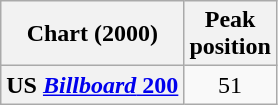<table class="wikitable sortable plainrowheaders" style="text-align:center">
<tr>
<th scope="col">Chart (2000)</th>
<th scope="col">Peak<br>position</th>
</tr>
<tr>
<th scope="row">US <a href='#'><em>Billboard</em> 200</a></th>
<td>51</td>
</tr>
</table>
